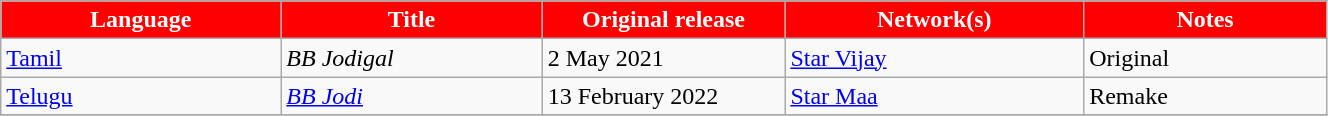<table class="wikitable" style="width: 70%; margin-right: 0;">
<tr style="color:white">
<th style="background:red; width:15%;">Language</th>
<th style="background:red; width:14%;">Title</th>
<th style="background:red; width:13%;">Original release</th>
<th style="background:red; width:16%;">Network(s)</th>
<th style="background:red; width:13%;">Notes</th>
</tr>
<tr>
<td><a href='#'>Tamil</a></td>
<td><em>BB Jodigal</em></td>
<td>2 May 2021</td>
<td><a href='#'>Star Vijay</a></td>
<td>Original</td>
</tr>
<tr>
<td><a href='#'>Telugu</a></td>
<td><em><a href='#'>BB Jodi</a></em></td>
<td>13 February 2022</td>
<td><a href='#'>Star Maa</a></td>
<td>Remake</td>
</tr>
<tr>
</tr>
</table>
